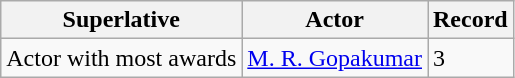<table class="wikitable sortable mw-collapsible">
<tr>
<th>Superlative</th>
<th>Actor</th>
<th>Record</th>
</tr>
<tr>
<td>Actor with most awards</td>
<td><a href='#'>M. R. Gopakumar</a></td>
<td>3</td>
</tr>
</table>
